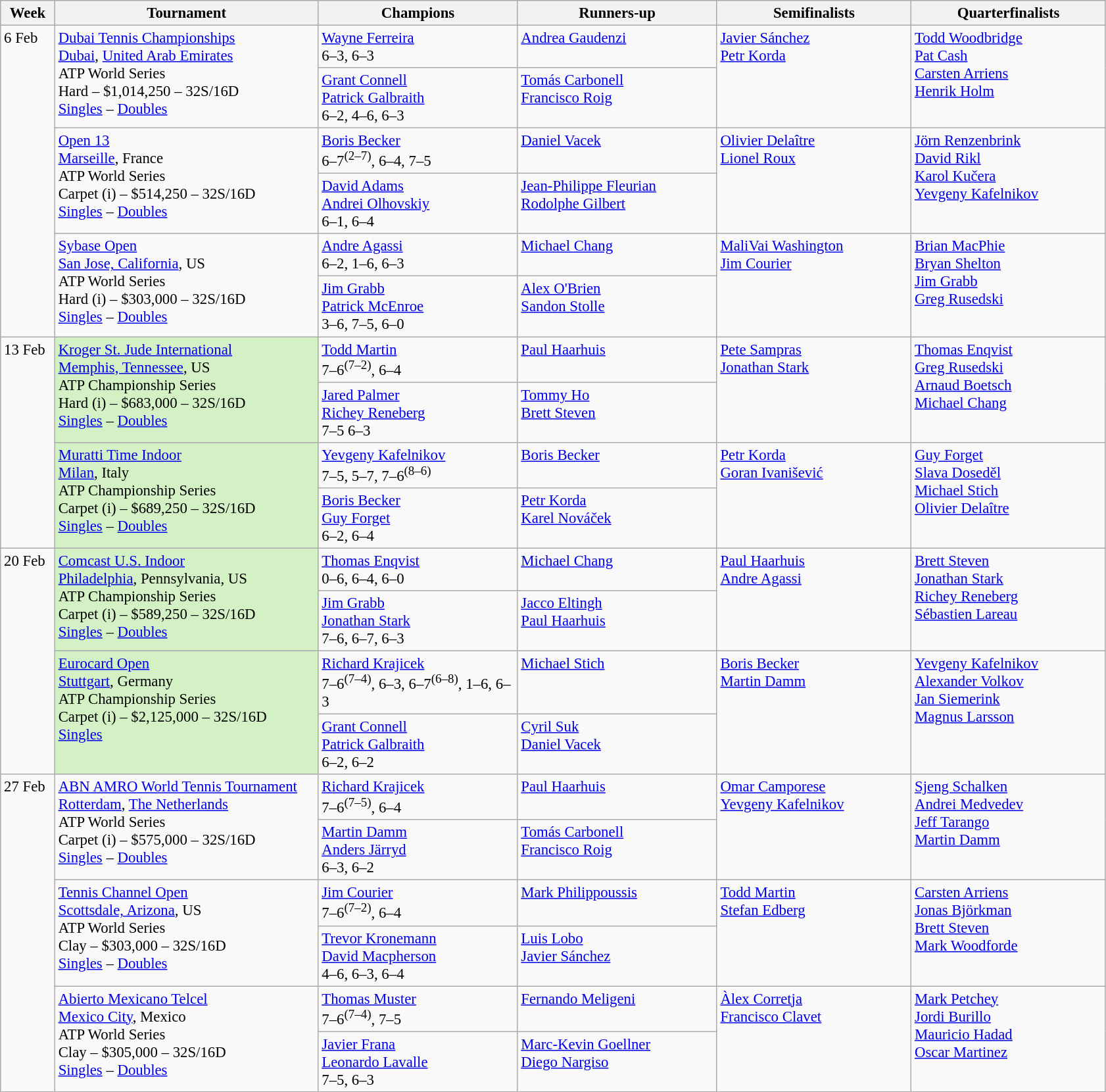<table class=wikitable style=font-size:95%>
<tr>
<th style="width:48px;">Week</th>
<th style="width:260px;">Tournament</th>
<th style="width:195px;">Champions</th>
<th style="width:195px;">Runners-up</th>
<th style="width:190px;">Semifinalists</th>
<th style="width:190px;">Quarterfinalists</th>
</tr>
<tr valign=top>
<td rowspan=6>6 Feb</td>
<td rowspan=2><a href='#'>Dubai Tennis Championships</a> <br> <a href='#'>Dubai</a>, <a href='#'>United Arab Emirates</a><br>ATP World Series<br> Hard – $1,014,250 – 32S/16D <br> <a href='#'>Singles</a> – <a href='#'>Doubles</a></td>
<td> <a href='#'>Wayne Ferreira</a><br> 6–3, 6–3</td>
<td> <a href='#'>Andrea Gaudenzi</a></td>
<td rowspan=2> <a href='#'>Javier Sánchez</a><br> <a href='#'>Petr Korda</a></td>
<td rowspan=2> <a href='#'>Todd Woodbridge</a><br> <a href='#'>Pat Cash</a><br> <a href='#'>Carsten Arriens</a><br> <a href='#'>Henrik Holm</a></td>
</tr>
<tr valign=top>
<td> <a href='#'>Grant Connell</a> <br>  <a href='#'>Patrick Galbraith</a><br> 6–2, 4–6, 6–3</td>
<td> <a href='#'>Tomás Carbonell</a> <br>  <a href='#'>Francisco Roig</a></td>
</tr>
<tr valign=top>
<td rowspan=2><a href='#'>Open 13</a> <br> <a href='#'>Marseille</a>, France<br>ATP World Series<br> Carpet (i) – $514,250 – 32S/16D <br> <a href='#'>Singles</a> – <a href='#'>Doubles</a></td>
<td> <a href='#'>Boris Becker</a><br> 6–7<sup>(2–7)</sup>, 6–4, 7–5</td>
<td> <a href='#'>Daniel Vacek</a></td>
<td rowspan=2> <a href='#'>Olivier Delaître</a><br> <a href='#'>Lionel Roux</a></td>
<td rowspan=2> <a href='#'>Jörn Renzenbrink</a><br> <a href='#'>David Rikl</a><br> <a href='#'>Karol Kučera</a><br> <a href='#'>Yevgeny Kafelnikov</a></td>
</tr>
<tr valign=top>
<td> <a href='#'>David Adams</a> <br>  <a href='#'>Andrei Olhovskiy</a><br> 6–1, 6–4</td>
<td> <a href='#'>Jean-Philippe Fleurian</a> <br>  <a href='#'>Rodolphe Gilbert</a></td>
</tr>
<tr valign=top>
<td rowspan=2><a href='#'>Sybase Open</a> <br> <a href='#'>San Jose, California</a>, US<br>ATP World Series<br> Hard (i) – $303,000 – 32S/16D <br> <a href='#'>Singles</a> – <a href='#'>Doubles</a></td>
<td> <a href='#'>Andre Agassi</a><br> 6–2, 1–6, 6–3</td>
<td> <a href='#'>Michael Chang</a></td>
<td rowspan=2> <a href='#'>MaliVai Washington</a><br> <a href='#'>Jim Courier</a></td>
<td rowspan=2> <a href='#'>Brian MacPhie</a><br> <a href='#'>Bryan Shelton</a><br> <a href='#'>Jim Grabb</a><br> <a href='#'>Greg Rusedski</a></td>
</tr>
<tr valign=top>
<td> <a href='#'>Jim Grabb</a> <br>  <a href='#'>Patrick McEnroe</a><br> 3–6, 7–5, 6–0</td>
<td> <a href='#'>Alex O'Brien</a> <br>  <a href='#'>Sandon Stolle</a></td>
</tr>
<tr valign=top>
<td rowspan=4>13 Feb</td>
<td bgcolor=#D4F1C5 rowspan=2><a href='#'>Kroger St. Jude International</a> <br><a href='#'>Memphis, Tennessee</a>, US<br>ATP Championship Series<br>Hard (i) – $683,000 – 32S/16D <br> <a href='#'>Singles</a> – <a href='#'>Doubles</a></td>
<td> <a href='#'>Todd Martin</a><br> 7–6<sup>(7–2)</sup>, 6–4</td>
<td> <a href='#'>Paul Haarhuis</a></td>
<td rowspan=2> <a href='#'>Pete Sampras</a><br> <a href='#'>Jonathan Stark</a></td>
<td rowspan=2> <a href='#'>Thomas Enqvist</a><br> <a href='#'>Greg Rusedski</a><br> <a href='#'>Arnaud Boetsch</a><br> <a href='#'>Michael Chang</a></td>
</tr>
<tr valign=top>
<td> <a href='#'>Jared Palmer</a> <br>  <a href='#'>Richey Reneberg</a><br> 7–5 6–3</td>
<td> <a href='#'>Tommy Ho</a> <br>  <a href='#'>Brett Steven</a></td>
</tr>
<tr valign=top>
<td bgcolor=#D4F1C5 rowspan=2><a href='#'>Muratti Time Indoor</a> <br> <a href='#'>Milan</a>, Italy<br>ATP Championship Series<br> Carpet (i) – $689,250 – 32S/16D <br> <a href='#'>Singles</a> – <a href='#'>Doubles</a></td>
<td> <a href='#'>Yevgeny Kafelnikov</a><br> 7–5, 5–7, 7–6<sup>(8–6)</sup></td>
<td> <a href='#'>Boris Becker</a></td>
<td rowspan=2> <a href='#'>Petr Korda</a><br> <a href='#'>Goran Ivanišević</a></td>
<td rowspan=2> <a href='#'>Guy Forget</a><br> <a href='#'>Slava Doseděl</a><br> <a href='#'>Michael Stich</a><br> <a href='#'>Olivier Delaître</a></td>
</tr>
<tr valign=top>
<td> <a href='#'>Boris Becker</a> <br>  <a href='#'>Guy Forget</a><br> 6–2, 6–4</td>
<td> <a href='#'>Petr Korda</a> <br>  <a href='#'>Karel Nováček</a></td>
</tr>
<tr valign=top>
<td rowspan=4>20 Feb</td>
<td bgcolor=#D4F1C5 rowspan=2><a href='#'>Comcast U.S. Indoor</a> <br> <a href='#'>Philadelphia</a>, Pennsylvania, US<br>ATP Championship Series<br>Carpet (i) – $589,250 – 32S/16D <br> <a href='#'>Singles</a> – <a href='#'>Doubles</a></td>
<td> <a href='#'>Thomas Enqvist</a><br> 0–6, 6–4, 6–0</td>
<td> <a href='#'>Michael Chang</a></td>
<td rowspan=2> <a href='#'>Paul Haarhuis</a><br> <a href='#'>Andre Agassi</a></td>
<td rowspan=2> <a href='#'>Brett Steven</a><br> <a href='#'>Jonathan Stark</a><br> <a href='#'>Richey Reneberg</a><br> <a href='#'>Sébastien Lareau</a></td>
</tr>
<tr valign=top>
<td> <a href='#'>Jim Grabb</a> <br>  <a href='#'>Jonathan Stark</a><br> 7–6, 6–7, 6–3</td>
<td> <a href='#'>Jacco Eltingh</a> <br>  <a href='#'>Paul Haarhuis</a></td>
</tr>
<tr valign=top>
<td bgcolor=#D4F1C5 rowspan=2><a href='#'>Eurocard Open</a> <br> <a href='#'>Stuttgart</a>, Germany<br>ATP Championship Series<br>Carpet (i) – $2,125,000 – 32S/16D  <br> <a href='#'>Singles</a></td>
<td> <a href='#'>Richard Krajicek</a><br> 7–6<sup>(7–4)</sup>, 6–3, 6–7<sup>(6–8)</sup>, 1–6, 6–3</td>
<td> <a href='#'>Michael Stich</a></td>
<td rowspan=2> <a href='#'>Boris Becker</a><br> <a href='#'>Martin Damm</a></td>
<td rowspan=2> <a href='#'>Yevgeny Kafelnikov</a><br> <a href='#'>Alexander Volkov</a><br> <a href='#'>Jan Siemerink</a><br> <a href='#'>Magnus Larsson</a></td>
</tr>
<tr valign=top>
<td> <a href='#'>Grant Connell</a> <br>  <a href='#'>Patrick Galbraith</a><br> 6–2, 6–2</td>
<td> <a href='#'>Cyril Suk</a> <br>  <a href='#'>Daniel Vacek</a></td>
</tr>
<tr valign=top>
<td rowspan=6>27 Feb</td>
<td rowspan=2><a href='#'>ABN AMRO World Tennis Tournament</a> <br> <a href='#'>Rotterdam</a>, <a href='#'>The Netherlands</a><br>ATP World Series<br> Carpet (i) – $575,000 – 32S/16D <br> <a href='#'>Singles</a> – <a href='#'>Doubles</a></td>
<td> <a href='#'>Richard Krajicek</a><br> 7–6<sup>(7–5)</sup>, 6–4</td>
<td> <a href='#'>Paul Haarhuis</a></td>
<td rowspan=2> <a href='#'>Omar Camporese</a><br> <a href='#'>Yevgeny Kafelnikov</a></td>
<td rowspan=2> <a href='#'>Sjeng Schalken</a><br> <a href='#'>Andrei Medvedev</a><br> <a href='#'>Jeff Tarango</a><br> <a href='#'>Martin Damm</a></td>
</tr>
<tr valign=top>
<td> <a href='#'>Martin Damm</a> <br>  <a href='#'>Anders Järryd</a><br> 6–3, 6–2</td>
<td> <a href='#'>Tomás Carbonell</a> <br>  <a href='#'>Francisco Roig</a></td>
</tr>
<tr valign=top>
<td rowspan=2><a href='#'>Tennis Channel Open</a> <br> <a href='#'>Scottsdale, Arizona</a>, US<br>ATP World Series<br> Clay – $303,000 – 32S/16D <br> <a href='#'>Singles</a> – <a href='#'>Doubles</a></td>
<td> <a href='#'>Jim Courier</a><br> 7–6<sup>(7–2)</sup>, 6–4</td>
<td> <a href='#'>Mark Philippoussis</a></td>
<td rowspan=2> <a href='#'>Todd Martin</a><br> <a href='#'>Stefan Edberg</a></td>
<td rowspan=2> <a href='#'>Carsten Arriens</a><br> <a href='#'>Jonas Björkman</a><br> <a href='#'>Brett Steven</a><br> <a href='#'>Mark Woodforde</a></td>
</tr>
<tr valign=top>
<td> <a href='#'>Trevor Kronemann</a> <br>  <a href='#'>David Macpherson</a><br> 4–6, 6–3, 6–4</td>
<td> <a href='#'>Luis Lobo</a> <br>  <a href='#'>Javier Sánchez</a></td>
</tr>
<tr valign=top>
<td rowspan=2><a href='#'>Abierto Mexicano Telcel</a> <br> <a href='#'>Mexico City</a>, Mexico<br>ATP World Series<br> Clay – $305,000 – 32S/16D <br> <a href='#'>Singles</a> – <a href='#'>Doubles</a></td>
<td> <a href='#'>Thomas Muster</a><br> 7–6<sup>(7–4)</sup>, 7–5</td>
<td> <a href='#'>Fernando Meligeni</a></td>
<td rowspan=2> <a href='#'>Àlex Corretja</a><br> <a href='#'>Francisco Clavet</a></td>
<td rowspan=2> <a href='#'>Mark Petchey</a><br> <a href='#'>Jordi Burillo</a><br> <a href='#'>Mauricio Hadad</a><br> <a href='#'>Oscar Martinez</a></td>
</tr>
<tr valign=top>
<td> <a href='#'>Javier Frana</a> <br>  <a href='#'>Leonardo Lavalle</a><br> 7–5, 6–3</td>
<td> <a href='#'>Marc-Kevin Goellner</a> <br>  <a href='#'>Diego Nargiso</a></td>
</tr>
</table>
